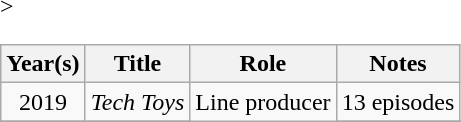<table class="wikitable sortable" style="text-align:center">
<tr>
<th>Year(s)</th>
<th>Title</th>
<th>Role</th>
<th>Notes</th>
</tr>
<tr>
<td>2019</td>
<td><em>Tech Toys</em></td>
<td rowspan="4">Line producer</td>
<td>13 episodes</td>
</tr>
<tr>
</tr>
<tr ->>
</tr>
</table>
